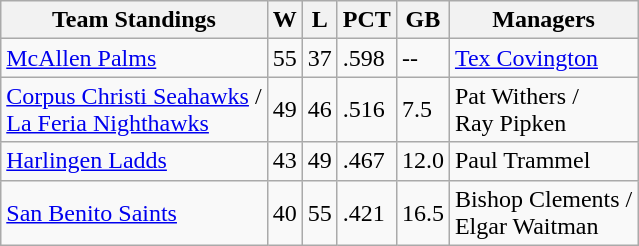<table class="wikitable">
<tr>
<th>Team Standings</th>
<th>W</th>
<th>L</th>
<th>PCT</th>
<th>GB</th>
<th>Managers</th>
</tr>
<tr>
<td><a href='#'>McAllen Palms</a></td>
<td>55</td>
<td>37</td>
<td>.598</td>
<td>--</td>
<td><a href='#'>Tex Covington</a></td>
</tr>
<tr>
<td><a href='#'>Corpus Christi Seahawks</a> /<br> <a href='#'>La Feria Nighthawks</a></td>
<td>49</td>
<td>46</td>
<td>.516</td>
<td>7.5</td>
<td>Pat Withers /<br> Ray Pipken</td>
</tr>
<tr>
<td><a href='#'>Harlingen Ladds</a></td>
<td>43</td>
<td>49</td>
<td>.467</td>
<td>12.0</td>
<td>Paul Trammel</td>
</tr>
<tr>
<td><a href='#'>San Benito Saints</a></td>
<td>40</td>
<td>55</td>
<td>.421</td>
<td>16.5</td>
<td>Bishop Clements /<br>Elgar Waitman</td>
</tr>
</table>
